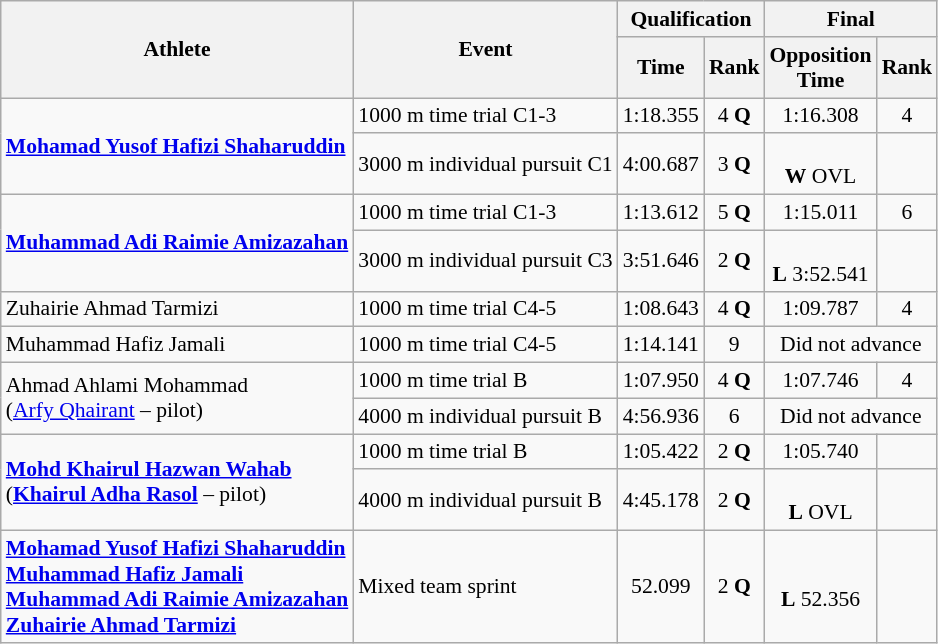<table class=wikitable style="font-size:90%">
<tr>
<th rowspan="2">Athlete</th>
<th rowspan="2">Event</th>
<th colspan="2">Qualification</th>
<th colspan="2">Final</th>
</tr>
<tr>
<th>Time</th>
<th>Rank</th>
<th>Opposition<br>Time</th>
<th>Rank</th>
</tr>
<tr align=center>
<td align=left rowspan="2"><strong><a href='#'>Mohamad Yusof Hafizi Shaharuddin</a></strong></td>
<td align=left>1000 m time trial C1-3</td>
<td>1:18.355</td>
<td>4 <strong>Q</strong></td>
<td>1:16.308</td>
<td>4</td>
</tr>
<tr align=center>
<td align=left>3000 m individual pursuit C1</td>
<td>4:00.687</td>
<td>3 <strong>Q</strong></td>
<td><br><strong>W</strong> OVL</td>
<td></td>
</tr>
<tr align=center>
<td align=left rowspan="2"><strong><a href='#'>Muhammad Adi Raimie Amizazahan</a></strong></td>
<td align=left>1000 m time trial C1-3</td>
<td>1:13.612</td>
<td>5 <strong>Q</strong></td>
<td>1:15.011</td>
<td>6</td>
</tr>
<tr align=center>
<td align=left>3000 m individual pursuit C3</td>
<td>3:51.646</td>
<td>2 <strong>Q</strong></td>
<td><br><strong>L</strong> 3:52.541</td>
<td></td>
</tr>
<tr align=center>
<td align=left>Zuhairie Ahmad Tarmizi</td>
<td align=left>1000 m time trial C4-5</td>
<td>1:08.643</td>
<td>4 <strong>Q</strong></td>
<td>1:09.787</td>
<td>4</td>
</tr>
<tr align=center>
<td align=left>Muhammad Hafiz Jamali</td>
<td align=left>1000 m time trial C4-5</td>
<td>1:14.141</td>
<td>9</td>
<td align="center" colspan="2">Did not advance</td>
</tr>
<tr align=center>
<td align=left rowspan="2">Ahmad Ahlami Mohammad <br> (<a href='#'>Arfy Qhairant</a> – pilot)</td>
<td align=left>1000 m time trial B</td>
<td>1:07.950</td>
<td>4 <strong>Q</strong></td>
<td>1:07.746</td>
<td>4</td>
</tr>
<tr align=center>
<td align=left>4000 m individual pursuit B</td>
<td>4:56.936</td>
<td>6</td>
<td align="center" colspan="2">Did not advance</td>
</tr>
<tr align=center>
<td align=left rowspan="2"><strong><a href='#'>Mohd Khairul Hazwan Wahab</a></strong> <br> (<strong><a href='#'>Khairul Adha Rasol</a></strong> – pilot)</td>
<td align=left>1000 m time trial B</td>
<td>1:05.422</td>
<td>2 <strong>Q</strong></td>
<td>1:05.740</td>
<td></td>
</tr>
<tr align=center>
<td align=left>4000 m individual pursuit B</td>
<td>4:45.178</td>
<td>2 <strong>Q</strong></td>
<td><br><strong>L</strong> OVL</td>
<td></td>
</tr>
<tr align=center>
<td align=left><strong><a href='#'>Mohamad Yusof Hafizi Shaharuddin</a><br><a href='#'>Muhammad Hafiz Jamali</a><br><a href='#'>Muhammad Adi Raimie Amizazahan</a><br><a href='#'>Zuhairie Ahmad Tarmizi</a></strong></td>
<td align=left>Mixed team sprint</td>
<td>52.099</td>
<td>2 <strong>Q</strong></td>
<td><br><strong>L</strong> 52.356</td>
<td></td>
</tr>
</table>
